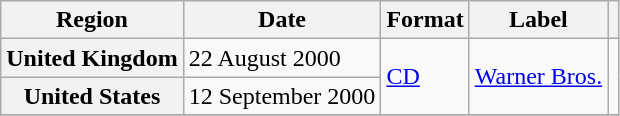<table class="wikitable plainrowheaders">
<tr>
<th scope="col">Region</th>
<th scope="col">Date</th>
<th scope="col">Format</th>
<th scope="col">Label</th>
<th scope="col"></th>
</tr>
<tr>
<th scope="row">United Kingdom</th>
<td>22 August 2000</td>
<td rowspan="2"><a href='#'>CD</a></td>
<td rowspan="2"><a href='#'>Warner Bros.</a></td>
<td rowspan="2"></td>
</tr>
<tr>
<th scope="row">United States</th>
<td>12 September 2000</td>
</tr>
<tr>
</tr>
</table>
